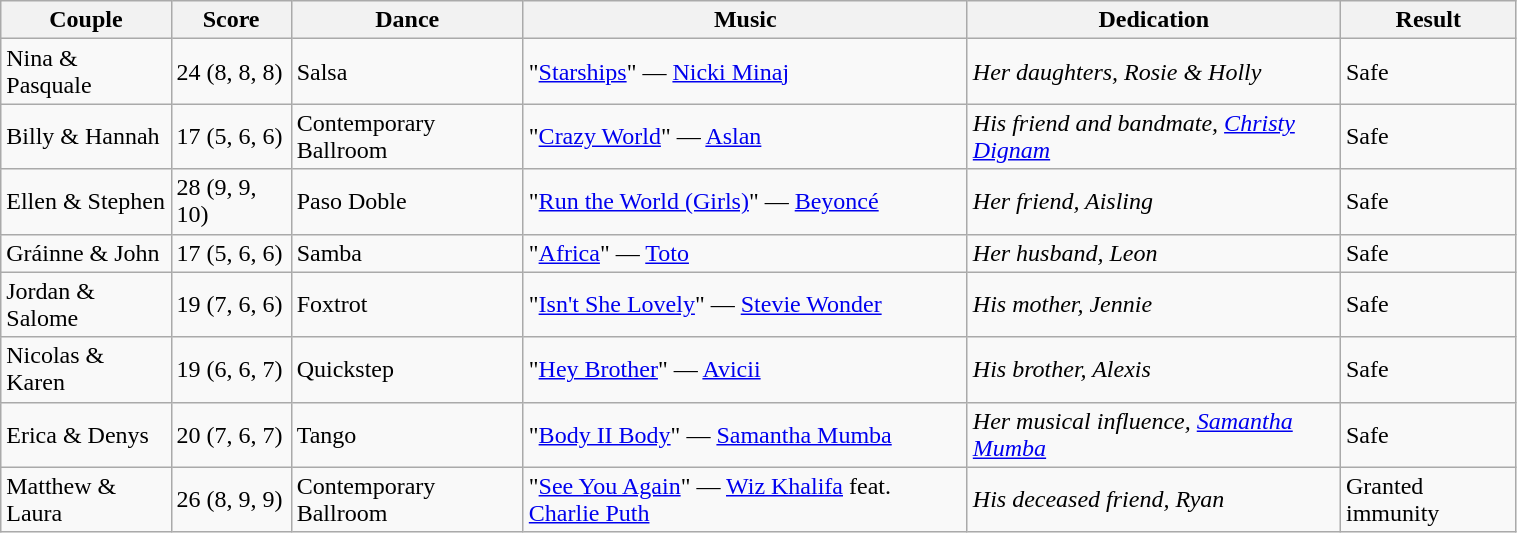<table class="wikitable" style="width:80%;">
<tr>
<th>Couple</th>
<th>Score</th>
<th>Dance</th>
<th>Music</th>
<th>Dedication</th>
<th>Result</th>
</tr>
<tr>
<td>Nina & Pasquale</td>
<td>24 (8, 8, 8)</td>
<td>Salsa</td>
<td>"<a href='#'>Starships</a>" — <a href='#'>Nicki Minaj</a></td>
<td><em>Her daughters, Rosie & Holly</em></td>
<td>Safe</td>
</tr>
<tr>
<td>Billy & Hannah</td>
<td>17 (5, 6, 6)</td>
<td>Contemporary Ballroom</td>
<td>"<a href='#'>Crazy World</a>" — <a href='#'>Aslan</a></td>
<td><em>His friend and bandmate, <a href='#'>Christy Dignam</a></em></td>
<td>Safe</td>
</tr>
<tr>
<td>Ellen & Stephen</td>
<td>28 (9, 9, 10)</td>
<td>Paso Doble</td>
<td>"<a href='#'>Run the World (Girls)</a>" — <a href='#'>Beyoncé</a></td>
<td><em>Her friend, Aisling</em></td>
<td>Safe</td>
</tr>
<tr>
<td>Gráinne & John</td>
<td>17 (5, 6, 6)</td>
<td>Samba</td>
<td>"<a href='#'>Africa</a>" — <a href='#'>Toto</a></td>
<td><em>Her husband, Leon</em></td>
<td>Safe</td>
</tr>
<tr>
<td>Jordan & Salome</td>
<td>19 (7, 6, 6)</td>
<td>Foxtrot</td>
<td>"<a href='#'>Isn't She Lovely</a>" — <a href='#'>Stevie Wonder</a></td>
<td><em>His mother, Jennie</em></td>
<td>Safe</td>
</tr>
<tr>
<td>Nicolas & Karen</td>
<td>19 (6, 6, 7)</td>
<td>Quickstep</td>
<td>"<a href='#'>Hey Brother</a>" — <a href='#'>Avicii</a></td>
<td><em>His brother, Alexis</em></td>
<td>Safe</td>
</tr>
<tr>
<td>Erica & Denys</td>
<td>20 (7, 6, 7)</td>
<td>Tango</td>
<td>"<a href='#'>Body II Body</a>" — <a href='#'>Samantha Mumba</a></td>
<td><em>Her musical influence, <a href='#'>Samantha Mumba</a></em></td>
<td>Safe</td>
</tr>
<tr>
<td>Matthew & Laura</td>
<td>26 (8, 9, 9)</td>
<td>Contemporary Ballroom</td>
<td>"<a href='#'>See You Again</a>" — <a href='#'>Wiz Khalifa</a> feat. <a href='#'>Charlie Puth</a></td>
<td><em>His deceased friend, Ryan</em></td>
<td>Granted immunity</td>
</tr>
</table>
